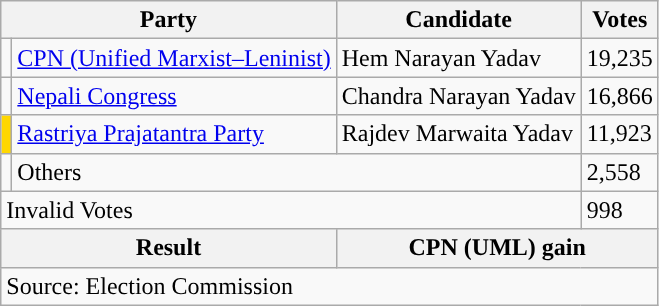<table class="wikitable">
<tr>
<th colspan="2">Party</th>
<th>Candidate</th>
<th>Votes</th>
</tr>
<tr>
<td style="background-color:"></td>
<td><a href='#'>CPN (Unified Marxist–Leninist)</a></td>
<td>Hem Narayan Yadav</td>
<td>19,235</td>
</tr>
<tr>
<td style="background-color:"></td>
<td><a href='#'>Nepali Congress</a></td>
<td>Chandra Narayan Yadav</td>
<td>16,866</td>
</tr>
<tr>
<td style="background-color:gold"></td>
<td><a href='#'>Rastriya Prajatantra Party</a></td>
<td>Rajdev Marwaita Yadav</td>
<td>11,923</td>
</tr>
<tr>
<td></td>
<td colspan="2">Others</td>
<td>2,558</td>
</tr>
<tr>
<td colspan="3">Invalid Votes</td>
<td>998</td>
</tr>
<tr>
<th colspan="2">Result</th>
<th colspan="2">CPN (UML) gain</th>
</tr>
<tr>
<td colspan="4">Source: Election Commission</td>
</tr>
</table>
